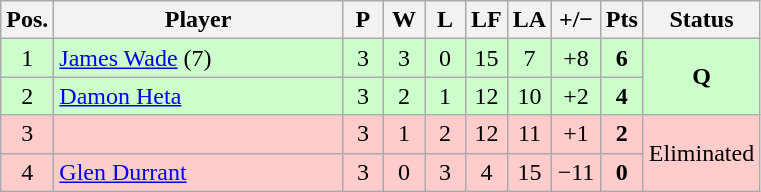<table class="wikitable" style="text-align:center; margin: 1em auto 1em auto, align:left">
<tr>
<th width=20>Pos.</th>
<th width=185>Player</th>
<th width=20>P</th>
<th width=20>W</th>
<th width=20>L</th>
<th width=20>LF</th>
<th width=20>LA</th>
<th width=25>+/−</th>
<th width=20>Pts</th>
<th width=70>Status</th>
</tr>
<tr style="background:#CCFFCC;">
<td>1</td>
<td align=left> <a href='#'>James Wade</a> (7)</td>
<td>3</td>
<td>3</td>
<td>0</td>
<td>15</td>
<td>7</td>
<td>+8</td>
<td><strong>6</strong></td>
<td rowspan=2><strong>Q</strong></td>
</tr>
<tr style="background:#CCFFCC;">
<td>2</td>
<td align=left> <a href='#'>Damon Heta</a></td>
<td>3</td>
<td>2</td>
<td>1</td>
<td>12</td>
<td>10</td>
<td>+2</td>
<td><strong>4</strong></td>
</tr>
<tr style="background:#FFCCCC;">
<td>3</td>
<td align=left></td>
<td>3</td>
<td>1</td>
<td>2</td>
<td>12</td>
<td>11</td>
<td>+1</td>
<td><strong>2</strong></td>
<td rowspan=2>Eliminated</td>
</tr>
<tr style="background:#FFCCCC;">
<td>4</td>
<td align=left> <a href='#'>Glen Durrant</a></td>
<td>3</td>
<td>0</td>
<td>3</td>
<td>4</td>
<td>15</td>
<td>−11</td>
<td><strong>0</strong></td>
</tr>
</table>
